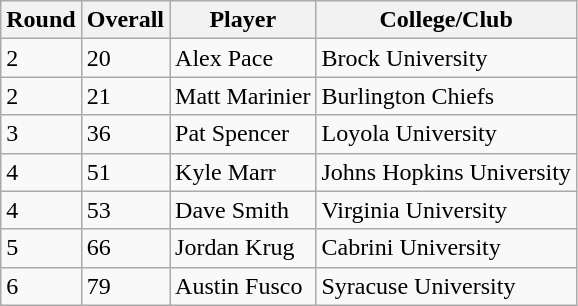<table class="wikitable">
<tr>
<th>Round</th>
<th>Overall</th>
<th>Player</th>
<th>College/Club</th>
</tr>
<tr>
<td>2</td>
<td>20</td>
<td>Alex Pace</td>
<td>Brock University</td>
</tr>
<tr>
<td>2</td>
<td>21</td>
<td>Matt Marinier</td>
<td>Burlington Chiefs</td>
</tr>
<tr>
<td>3</td>
<td>36</td>
<td>Pat Spencer</td>
<td>Loyola University</td>
</tr>
<tr>
<td>4</td>
<td>51</td>
<td>Kyle Marr</td>
<td>Johns Hopkins University</td>
</tr>
<tr>
<td>4</td>
<td>53</td>
<td>Dave Smith</td>
<td>Virginia University</td>
</tr>
<tr>
<td>5</td>
<td>66</td>
<td>Jordan Krug</td>
<td>Cabrini University</td>
</tr>
<tr>
<td>6</td>
<td>79</td>
<td>Austin Fusco</td>
<td>Syracuse University</td>
</tr>
</table>
